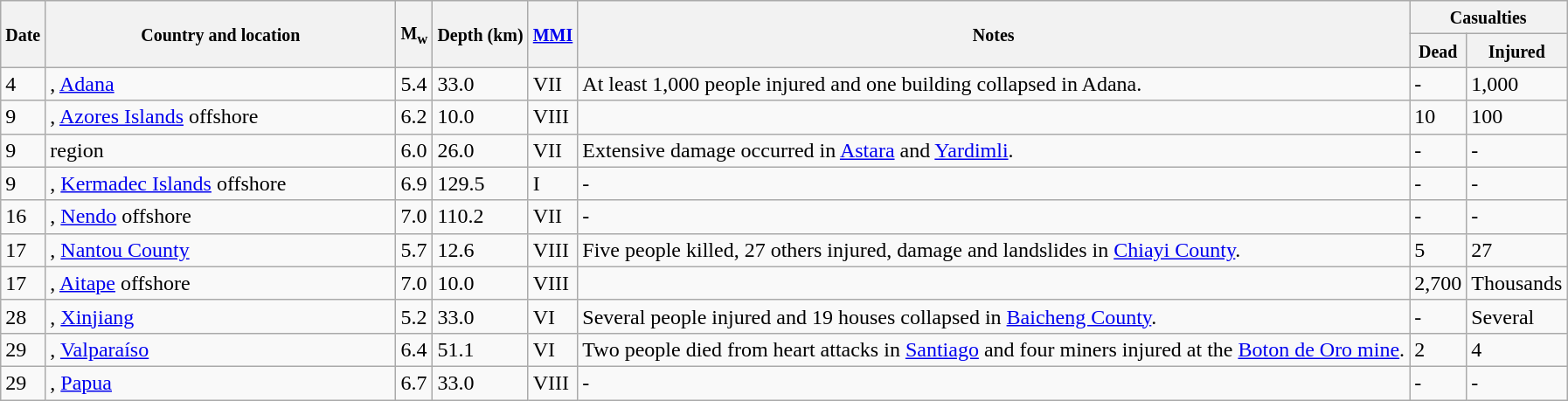<table class="wikitable sortable" style="border:1px black; margin-left:1em;">
<tr>
<th rowspan="2"><small>Date</small></th>
<th rowspan="2" style="width: 260px"><small>Country and location</small></th>
<th rowspan="2"><small>M<sub>w</sub></small></th>
<th rowspan="2"><small>Depth (km)</small></th>
<th rowspan="2"><small><a href='#'>MMI</a></small></th>
<th rowspan="2" class="unsortable"><small>Notes</small></th>
<th colspan="2"><small>Casualties</small></th>
</tr>
<tr>
<th><small>Dead</small></th>
<th><small>Injured</small></th>
</tr>
<tr>
<td>4</td>
<td>, <a href='#'>Adana</a></td>
<td>5.4</td>
<td>33.0</td>
<td>VII</td>
<td>At least 1,000 people injured and one building collapsed in Adana.</td>
<td>-</td>
<td>1,000</td>
</tr>
<tr>
<td>9</td>
<td>, <a href='#'>Azores Islands</a> offshore</td>
<td>6.2</td>
<td>10.0</td>
<td>VIII</td>
<td></td>
<td>10</td>
<td>100</td>
</tr>
<tr>
<td>9</td>
<td> region</td>
<td>6.0</td>
<td>26.0</td>
<td>VII</td>
<td>Extensive damage occurred in <a href='#'>Astara</a> and <a href='#'>Yardimli</a>.</td>
<td>-</td>
<td>-</td>
</tr>
<tr>
<td>9</td>
<td>, <a href='#'>Kermadec Islands</a> offshore</td>
<td>6.9</td>
<td>129.5</td>
<td>I</td>
<td>-</td>
<td>-</td>
<td>-</td>
</tr>
<tr>
<td>16</td>
<td>, <a href='#'>Nendo</a> offshore</td>
<td>7.0</td>
<td>110.2</td>
<td>VII</td>
<td>-</td>
<td>-</td>
<td>-</td>
</tr>
<tr>
<td>17</td>
<td>, <a href='#'>Nantou County</a></td>
<td>5.7</td>
<td>12.6</td>
<td>VIII</td>
<td>Five people killed, 27 others injured, damage and landslides in <a href='#'>Chiayi County</a>.</td>
<td>5</td>
<td>27</td>
</tr>
<tr>
<td>17</td>
<td>, <a href='#'>Aitape</a> offshore</td>
<td>7.0</td>
<td>10.0</td>
<td>VIII</td>
<td></td>
<td>2,700</td>
<td>Thousands</td>
</tr>
<tr>
<td>28</td>
<td>, <a href='#'>Xinjiang</a></td>
<td>5.2</td>
<td>33.0</td>
<td>VI</td>
<td>Several people injured and 19 houses collapsed in <a href='#'>Baicheng County</a>.</td>
<td>-</td>
<td>Several</td>
</tr>
<tr>
<td>29</td>
<td>, <a href='#'>Valparaíso</a></td>
<td>6.4</td>
<td>51.1</td>
<td>VI</td>
<td>Two people died from heart attacks in <a href='#'>Santiago</a> and four miners injured at the <a href='#'>Boton de Oro mine</a>.</td>
<td>2</td>
<td>4</td>
</tr>
<tr>
<td>29</td>
<td>, <a href='#'>Papua</a></td>
<td>6.7</td>
<td>33.0</td>
<td>VIII</td>
<td>-</td>
<td>-</td>
<td>-</td>
</tr>
<tr>
</tr>
</table>
